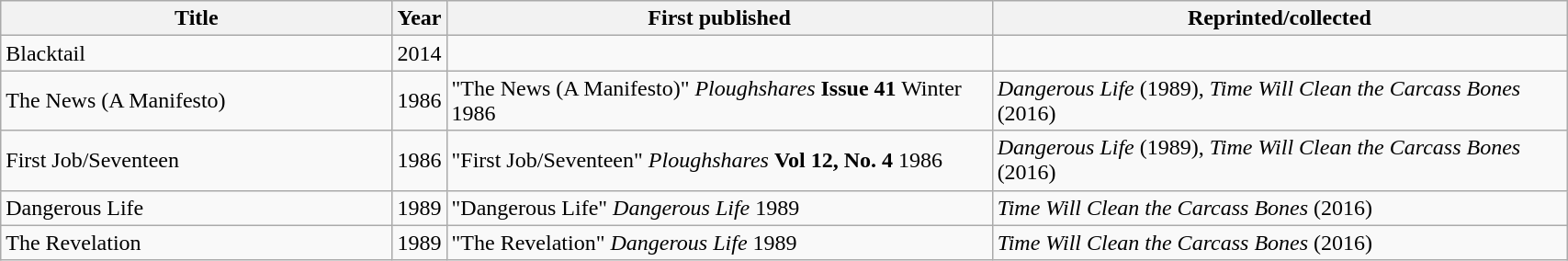<table class='wikitable sortable' width='90%'>
<tr>
<th width=25%>Title</th>
<th>Year</th>
<th>First published</th>
<th>Reprinted/collected</th>
</tr>
<tr>
<td>Blacktail</td>
<td>2014</td>
<td></td>
<td></td>
</tr>
<tr>
<td>The News (A Manifesto)</td>
<td>1986</td>
<td>"The News (A Manifesto)" <em>Ploughshares</em> <strong>Issue 41</strong> Winter 1986</td>
<td><em>Dangerous Life</em> (1989), <em>Time Will Clean the Carcass Bones</em> (2016)</td>
</tr>
<tr>
<td>First Job/Seventeen</td>
<td>1986</td>
<td>"First Job/Seventeen" <em>Ploughshares</em> <strong>Vol 12, No. 4</strong> 1986</td>
<td><em>Dangerous Life</em> (1989), <em>Time Will Clean the Carcass Bones</em> (2016)</td>
</tr>
<tr>
<td>Dangerous Life</td>
<td>1989</td>
<td>"Dangerous Life" <em>Dangerous Life</em> 1989</td>
<td><em>Time Will Clean the Carcass Bones</em> (2016)</td>
</tr>
<tr>
<td>The Revelation</td>
<td>1989</td>
<td>"The Revelation" <em>Dangerous Life</em> 1989</td>
<td><em>Time Will Clean the Carcass Bones</em> (2016)</td>
</tr>
</table>
